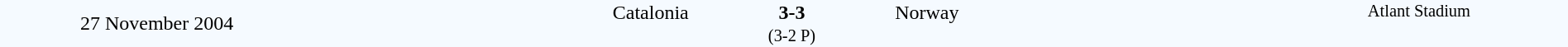<table style="width: 100%; background:#F5FAFF;" cellspacing="0">
<tr>
<td align=center rowspan=3 width=20%>27 November 2004</td>
</tr>
<tr>
<td width=24% align=right>Catalonia </td>
<td align=center width=13%><strong>3-3</strong></td>
<td width=24%> Norway</td>
<td style=font-size:85% rowspan=3 valign=top align=center>Atlant Stadium</td>
</tr>
<tr style=font-size:85%>
<td align=right valign=top></td>
<td align=center>(3-2 P)</td>
<td></td>
</tr>
</table>
